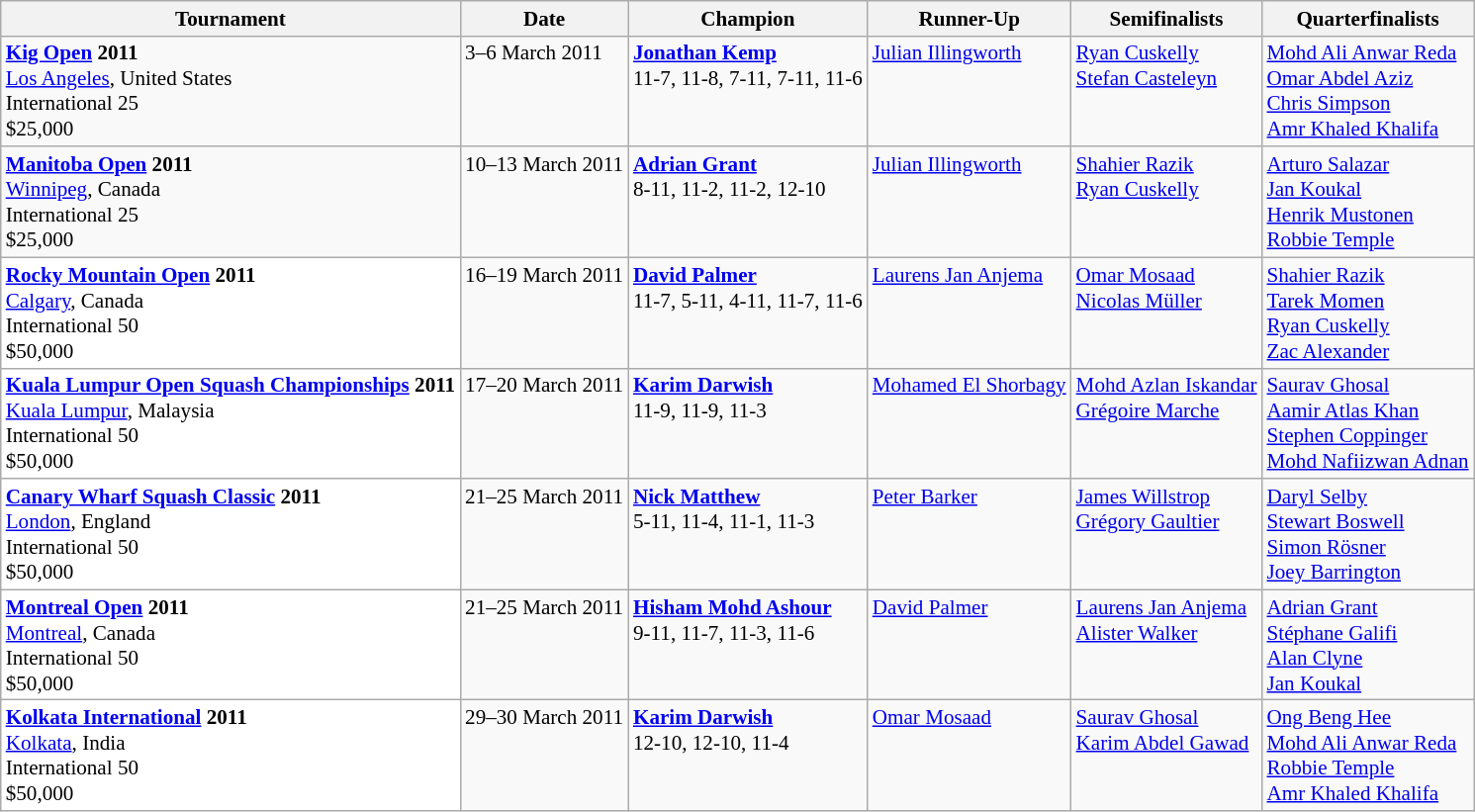<table class="wikitable" style="font-size:88%">
<tr>
<th>Tournament</th>
<th>Date</th>
<th>Champion</th>
<th>Runner-Up</th>
<th>Semifinalists</th>
<th>Quarterfinalists</th>
</tr>
<tr valign=top>
<td><strong><a href='#'>Kig Open</a> 2011</strong><br> <a href='#'>Los Angeles</a>, United States<br>International 25<br>$25,000</td>
<td>3–6 March 2011</td>
<td> <strong><a href='#'>Jonathan Kemp</a></strong><br>11-7, 11-8, 7-11, 7-11, 11-6</td>
<td> <a href='#'>Julian Illingworth</a></td>
<td> <a href='#'>Ryan Cuskelly</a><br> <a href='#'>Stefan Casteleyn</a></td>
<td> <a href='#'>Mohd Ali Anwar Reda</a><br> <a href='#'>Omar Abdel Aziz</a><br> <a href='#'>Chris Simpson</a><br> <a href='#'>Amr Khaled Khalifa</a></td>
</tr>
<tr valign=top>
<td><strong><a href='#'>Manitoba Open</a> 2011</strong><br> <a href='#'>Winnipeg</a>, Canada<br>International 25<br>$25,000</td>
<td>10–13 March 2011</td>
<td> <strong><a href='#'>Adrian Grant</a></strong><br>8-11, 11-2, 11-2, 12-10</td>
<td> <a href='#'>Julian Illingworth</a></td>
<td> <a href='#'>Shahier Razik</a><br> <a href='#'>Ryan Cuskelly</a></td>
<td> <a href='#'>Arturo Salazar</a><br> <a href='#'>Jan Koukal</a><br> <a href='#'>Henrik Mustonen</a><br> <a href='#'>Robbie Temple</a></td>
</tr>
<tr valign=top>
<td style="background:#fff;"><strong><a href='#'>Rocky Mountain Open</a> 2011</strong><br> <a href='#'>Calgary</a>, Canada<br>International 50<br>$50,000</td>
<td>16–19 March 2011</td>
<td> <strong><a href='#'>David Palmer</a></strong><br>11-7, 5-11, 4-11, 11-7, 11-6</td>
<td> <a href='#'>Laurens Jan Anjema</a></td>
<td> <a href='#'>Omar Mosaad</a><br> <a href='#'>Nicolas Müller</a></td>
<td> <a href='#'>Shahier Razik</a><br> <a href='#'>Tarek Momen</a><br> <a href='#'>Ryan Cuskelly</a><br> <a href='#'>Zac Alexander</a></td>
</tr>
<tr valign=top>
<td style="background:#fff;"><strong><a href='#'>Kuala Lumpur Open Squash Championships</a> 2011</strong><br> <a href='#'>Kuala Lumpur</a>, Malaysia<br>International 50<br>$50,000</td>
<td>17–20 March 2011</td>
<td> <strong><a href='#'>Karim Darwish</a></strong><br>11-9, 11-9, 11-3</td>
<td> <a href='#'>Mohamed El Shorbagy</a></td>
<td> <a href='#'>Mohd Azlan Iskandar</a><br> <a href='#'>Grégoire Marche</a></td>
<td> <a href='#'>Saurav Ghosal</a><br> <a href='#'>Aamir Atlas Khan</a><br> <a href='#'>Stephen Coppinger</a><br> <a href='#'>Mohd Nafiizwan Adnan</a></td>
</tr>
<tr valign=top>
<td style="background:#fff;"><strong><a href='#'>Canary Wharf Squash Classic</a> 2011</strong><br> <a href='#'>London</a>, England<br>International 50<br>$50,000</td>
<td>21–25 March 2011</td>
<td> <strong><a href='#'>Nick Matthew</a></strong><br>5-11, 11-4, 11-1, 11-3</td>
<td> <a href='#'>Peter Barker</a></td>
<td> <a href='#'>James Willstrop</a><br> <a href='#'>Grégory Gaultier</a></td>
<td> <a href='#'>Daryl Selby</a><br> <a href='#'>Stewart Boswell</a><br> <a href='#'>Simon Rösner</a><br> <a href='#'>Joey Barrington</a></td>
</tr>
<tr valign=top>
<td style="background:#fff;"><strong><a href='#'>Montreal Open</a> 2011</strong><br> <a href='#'>Montreal</a>, Canada<br>International 50<br>$50,000</td>
<td>21–25 March 2011</td>
<td> <strong><a href='#'>Hisham Mohd Ashour</a></strong><br>9-11, 11-7, 11-3, 11-6</td>
<td> <a href='#'>David Palmer</a></td>
<td> <a href='#'>Laurens Jan Anjema</a><br> <a href='#'>Alister Walker</a></td>
<td> <a href='#'>Adrian Grant</a><br> <a href='#'>Stéphane Galifi</a><br> <a href='#'>Alan Clyne</a><br> <a href='#'>Jan Koukal</a></td>
</tr>
<tr valign=top>
<td style="background:#fff;"><strong><a href='#'>Kolkata International</a> 2011</strong><br> <a href='#'>Kolkata</a>, India<br>International 50<br>$50,000</td>
<td>29–30 March 2011</td>
<td> <strong><a href='#'>Karim Darwish</a></strong><br>12-10, 12-10, 11-4</td>
<td> <a href='#'>Omar Mosaad</a></td>
<td> <a href='#'>Saurav Ghosal</a><br> <a href='#'>Karim Abdel Gawad</a></td>
<td> <a href='#'>Ong Beng Hee</a><br> <a href='#'>Mohd Ali Anwar Reda</a><br> <a href='#'>Robbie Temple</a><br> <a href='#'>Amr Khaled Khalifa</a></td>
</tr>
</table>
